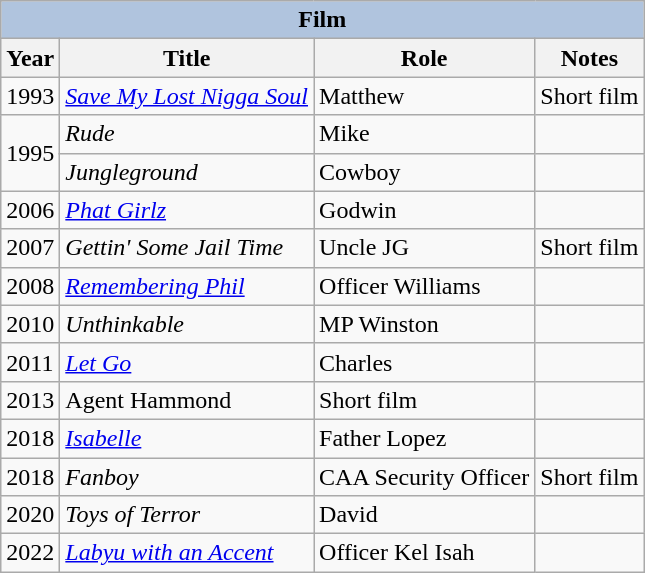<table class="wikitable sortable">
<tr>
<th colspan=4 style="background:#B0C4DE;">Film</th>
</tr>
<tr>
<th>Year</th>
<th>Title</th>
<th>Role</th>
<th class="unsortable">Notes</th>
</tr>
<tr>
<td>1993</td>
<td><em><a href='#'>Save My Lost Nigga Soul</a></em></td>
<td>Matthew</td>
<td>Short film</td>
</tr>
<tr>
<td rowspan=2>1995</td>
<td><em>Rude</em></td>
<td>Mike</td>
<td></td>
</tr>
<tr>
<td><em>Jungleground</em></td>
<td>Cowboy</td>
<td></td>
</tr>
<tr>
<td>2006</td>
<td><em><a href='#'>Phat Girlz</a></em></td>
<td>Godwin</td>
<td></td>
</tr>
<tr>
<td>2007</td>
<td><em>Gettin' Some Jail Time</em></td>
<td>Uncle JG</td>
<td>Short film</td>
</tr>
<tr>
<td>2008</td>
<td><em><a href='#'>Remembering Phil</a></em></td>
<td>Officer Williams</td>
</tr>
<tr>
<td>2010</td>
<td><em>Unthinkable</em></td>
<td>MP Winston</td>
<td></td>
</tr>
<tr>
<td>2011</td>
<td><em><a href='#'>Let Go</a></em></td>
<td>Charles</td>
<td></td>
</tr>
<tr>
<td>2013</td>
<td>Agent Hammond</td>
<td>Short film</td>
</tr>
<tr>
<td>2018</td>
<td><em><a href='#'>Isabelle</a></em></td>
<td>Father Lopez</td>
<td></td>
</tr>
<tr>
<td>2018</td>
<td><em>Fanboy</em></td>
<td>CAA Security Officer</td>
<td>Short film</td>
</tr>
<tr>
<td>2020</td>
<td><em>Toys of Terror</em></td>
<td>David</td>
</tr>
<tr>
<td>2022</td>
<td><em><a href='#'>Labyu with an Accent</a></em></td>
<td>Officer Kel Isah</td>
<td></td>
</tr>
</table>
